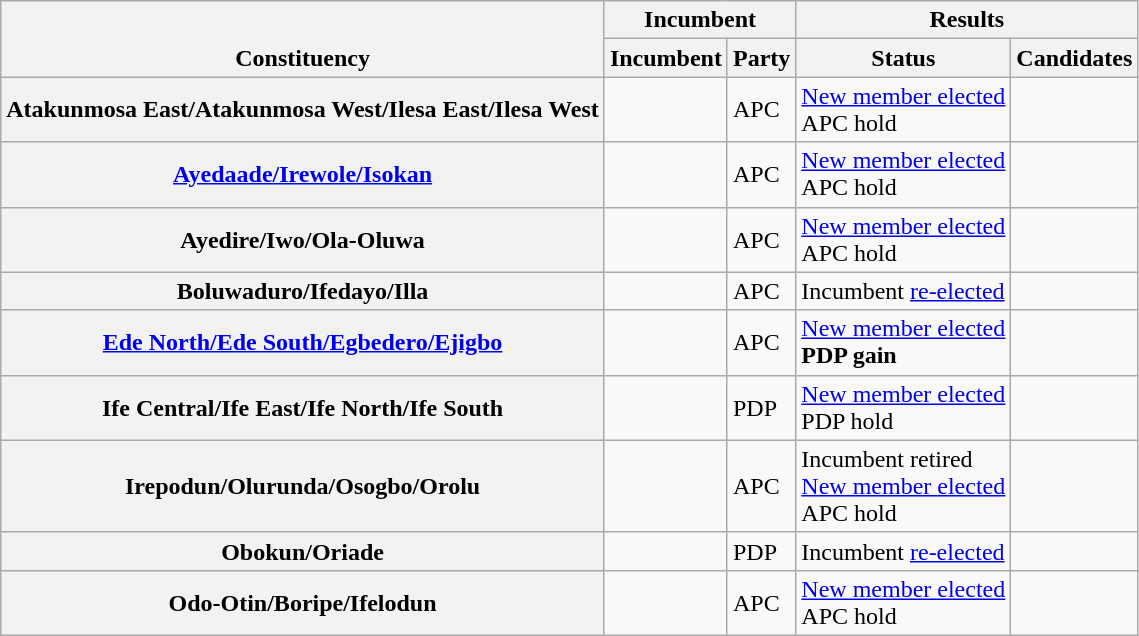<table class="wikitable sortable">
<tr valign=bottom>
<th rowspan=2>Constituency</th>
<th colspan=2>Incumbent</th>
<th colspan=2>Results</th>
</tr>
<tr valign=bottom>
<th>Incumbent</th>
<th>Party</th>
<th>Status</th>
<th>Candidates</th>
</tr>
<tr>
<th>Atakunmosa East/Atakunmosa West/Ilesa East/Ilesa West</th>
<td></td>
<td>APC</td>
<td><a href='#'>New member elected</a><br>APC hold</td>
<td nowrap></td>
</tr>
<tr>
<th><a href='#'>Ayedaade/Irewole/Isokan</a></th>
<td></td>
<td>APC</td>
<td><a href='#'>New member elected</a><br>APC hold</td>
<td nowrap></td>
</tr>
<tr>
<th>Ayedire/Iwo/Ola-Oluwa</th>
<td></td>
<td>APC</td>
<td><a href='#'>New member elected</a><br>APC hold</td>
<td nowrap></td>
</tr>
<tr>
<th>Boluwaduro/Ifedayo/Illa</th>
<td></td>
<td>APC</td>
<td>Incumbent <a href='#'>re-elected</a></td>
<td nowrap></td>
</tr>
<tr>
<th><a href='#'>Ede North/Ede South/Egbedero/Ejigbo</a></th>
<td></td>
<td>APC</td>
<td><a href='#'>New member elected</a><br><strong>PDP gain</strong></td>
<td nowrap></td>
</tr>
<tr>
<th>Ife Central/Ife East/Ife North/Ife South</th>
<td></td>
<td>PDP</td>
<td><a href='#'>New member elected</a><br>PDP hold</td>
<td nowrap></td>
</tr>
<tr>
<th>Irepodun/Olurunda/Osogbo/Orolu</th>
<td></td>
<td>APC</td>
<td>Incumbent retired<br><a href='#'>New member elected</a><br>APC hold</td>
<td nowrap></td>
</tr>
<tr>
<th>Obokun/Oriade</th>
<td></td>
<td>PDP</td>
<td>Incumbent <a href='#'>re-elected</a></td>
<td nowrap></td>
</tr>
<tr>
<th>Odo-Otin/Boripe/Ifelodun</th>
<td></td>
<td>APC</td>
<td><a href='#'>New member elected</a><br>APC hold</td>
<td nowrap></td>
</tr>
</table>
